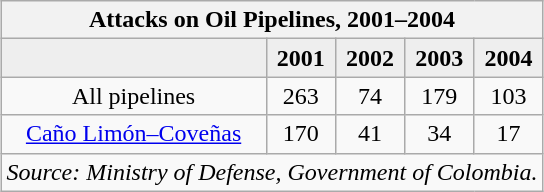<table class="wikitable" style="margin:auto;">
<tr style="vertical-align:middle;">
<th colspan="5" style="text-align:center;">Attacks on Oil Pipelines, 2001–2004 <br></th>
</tr>
<tr style="background:#eee; vertical-align:middle;">
<td></td>
<td style="text-align:center;"><strong>2001</strong></td>
<td style="text-align:center;"><strong>2002</strong></td>
<td style="text-align:center;"><strong>2003</strong></td>
<td style="text-align:center;"><strong>2004</strong></td>
</tr>
<tr style="vertical-align:middle; text-align:center;">
<td>All pipelines</td>
<td>263</td>
<td>74</td>
<td>179</td>
<td>103</td>
</tr>
<tr>
<td style="text-align:center;"><a href='#'>Caño Limón–Coveñas</a></td>
<td style="text-align:center;">170</td>
<td style="text-align:center;">41</td>
<td style="text-align:center;">34</td>
<td style="text-align:center;">17</td>
</tr>
<tr>
<td colspan="5" style="text-align:center;"><em>Source: Ministry of Defense, Government of Colombia.</em></td>
</tr>
</table>
